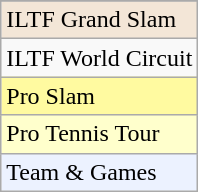<table class="wikitable">
<tr>
</tr>
<tr style="background:#F3E6D7">
<td>ILTF Grand Slam</td>
</tr>
<tr>
<td>ILTF World Circuit</td>
</tr>
<tr style="background: #FFFAA0;">
<td>Pro Slam</td>
</tr>
<tr style="background:#ffc;">
<td>Pro Tennis Tour</td>
</tr>
<tr style="background:#ECF2FF;">
<td>Team & Games</td>
</tr>
</table>
